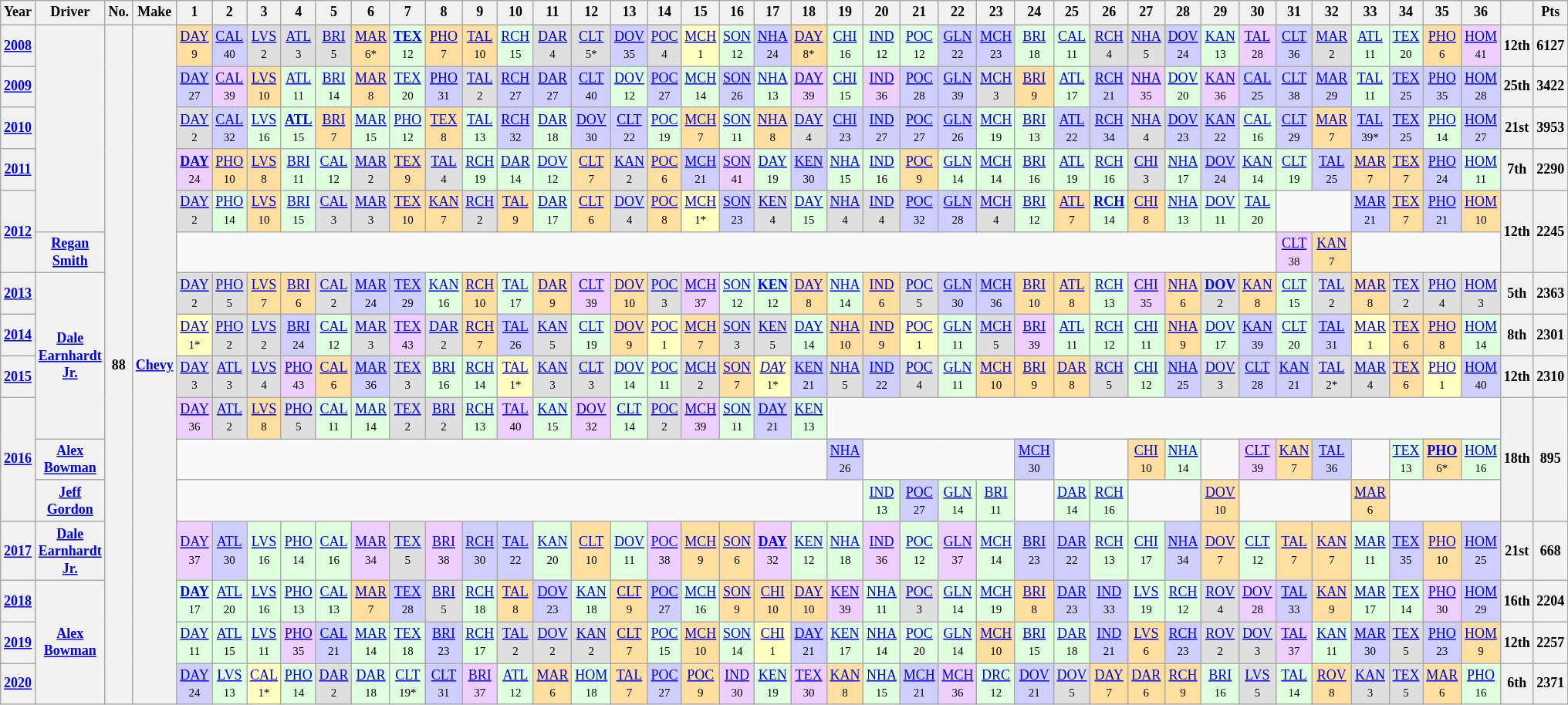<table class="wikitable" style="text-align:center; font-size:75%">
<tr>
<th>Year</th>
<th>Driver</th>
<th>No.</th>
<th>Make</th>
<th>1</th>
<th>2</th>
<th>3</th>
<th>4</th>
<th>5</th>
<th>6</th>
<th>7</th>
<th>8</th>
<th>9</th>
<th>10</th>
<th>11</th>
<th>12</th>
<th>13</th>
<th>14</th>
<th>15</th>
<th>16</th>
<th>17</th>
<th>18</th>
<th>19</th>
<th>20</th>
<th>21</th>
<th>22</th>
<th>23</th>
<th>24</th>
<th>25</th>
<th>26</th>
<th>27</th>
<th>28</th>
<th>29</th>
<th>30</th>
<th>31</th>
<th>32</th>
<th>33</th>
<th>34</th>
<th>35</th>
<th>36</th>
<th></th>
<th>Pts</th>
</tr>
<tr>
<th><a href='#'>2008</a></th>
<th rowspan=5></th>
<th rowspan="16">88</th>
<th rowspan="16"><a href='#'>Chevy</a></th>
<td style="background:#FFDF9F;"><a href='#'>DAY</a><br><small>9</small></td>
<td style="background:#CFCFFF;"><a href='#'>CAL</a><br><small>40</small></td>
<td style="background:#DFDFDF;"><a href='#'>LVS</a><br><small>2</small></td>
<td style="background:#DFDFDF;"><a href='#'>ATL</a><br><small>3</small></td>
<td style="background:#DFDFDF;"><a href='#'>BRI</a><br><small>5</small></td>
<td style="background:#FFDF9F;"><a href='#'>MAR</a><br><small>6*</small></td>
<td style="background:#DFFFDF;"><strong><a href='#'>TEX</a></strong><br><small>12</small></td>
<td style="background:#FFDF9F;"><a href='#'>PHO</a><br><small>7</small></td>
<td style="background:#FFDF9F;"><a href='#'>TAL</a><br><small>10</small></td>
<td style="background:#DFFFDF;"><a href='#'>RCH</a><br><small>15</small></td>
<td style="background:#DFDFDF;"><a href='#'>DAR</a><br><small>4</small></td>
<td style="background:#DFDFDF;"><a href='#'>CLT</a><br><small>5*</small></td>
<td style="background:#CFCFFF;"><a href='#'>DOV</a><br><small>35</small></td>
<td style="background:#DFDFDF;"><a href='#'>POC</a><br><small>4</small></td>
<td style="background:#FFFFBF;"><a href='#'>MCH</a><br><small>1</small></td>
<td style="background:#DFFFDF;"><a href='#'>SON</a><br><small>12</small></td>
<td style="background:#CFCFFF;"><a href='#'>NHA</a><br><small>24</small></td>
<td style="background:#FFDF9F;"><a href='#'>DAY</a><br><small>8*</small></td>
<td style="background:#DFFFDF;"><a href='#'>CHI</a><br><small>16</small></td>
<td style="background:#DFFFDF;"><a href='#'>IND</a><br><small>12</small></td>
<td style="background:#DFFFDF;"><a href='#'>POC</a><br><small>12</small></td>
<td style="background:#CFCFFF;"><a href='#'>GLN</a><br><small>22</small></td>
<td style="background:#CFCFFF;"><a href='#'>MCH</a><br><small>23</small></td>
<td style="background:#DFFFDF;"><a href='#'>BRI</a><br><small>18</small></td>
<td style="background:#DFFFDF;"><a href='#'>CAL</a><br><small>11</small></td>
<td style="background:#DFDFDF;"><a href='#'>RCH</a><br><small>4</small></td>
<td style="background:#DFDFDF;"><a href='#'>NHA</a><br><small>5</small></td>
<td style="background:#CFCFFF;"><a href='#'>DOV</a><br><small>24</small></td>
<td style="background:#DFFFDF;"><a href='#'>KAN</a><br><small>13</small></td>
<td style="background:#EFCFFF;"><a href='#'>TAL</a><br><small>28</small></td>
<td style="background:#CFCFFF;"><a href='#'>CLT</a><br><small>36</small></td>
<td style="background:#DFDFDF;"><a href='#'>MAR</a><br><small>2</small></td>
<td style="background:#DFFFDF;"><a href='#'>ATL</a><br><small>11</small></td>
<td style="background:#DFFFDF;"><a href='#'>TEX</a><br><small>20</small></td>
<td style="background:#FFDF9F;"><a href='#'>PHO</a><br><small>6</small></td>
<td style="background:#EFCFFF;"><a href='#'>HOM</a><br><small>41</small></td>
<th>12th</th>
<th>6127</th>
</tr>
<tr>
<th><a href='#'>2009</a></th>
<td style="background:#cfcfff;"><a href='#'>DAY</a><br><small>27</small></td>
<td style="background:#efcfff;"><a href='#'>CAL</a><br><small>39</small></td>
<td style="background:#ffdf9f;"><a href='#'>LVS</a><br><small>10</small></td>
<td style="background:#dfffdf;"><a href='#'>ATL</a><br><small>11</small></td>
<td style="background:#dfffdf;"><a href='#'>BRI</a><br><small>14</small></td>
<td style="background:#ffdf9f;"><a href='#'>MAR</a><br><small>8</small></td>
<td style="background:#dfffdf;"><a href='#'>TEX</a><br><small>20</small></td>
<td style="background:#cfcfff;"><a href='#'>PHO</a><br><small>31</small></td>
<td style="background:#dfdfdf;"><a href='#'>TAL</a><br><small>2</small></td>
<td style="background:#cfcfff;"><a href='#'>RCH</a><br><small>27</small></td>
<td style="background:#cfcfff;"><a href='#'>DAR</a><br><small>27</small></td>
<td style="background:#cfcfff;"><a href='#'>CLT</a><br><small>40</small></td>
<td style="background:#dfffdf;"><a href='#'>DOV</a><br><small>12</small></td>
<td style="background:#cfcfff;"><a href='#'>POC</a><br><small>27</small></td>
<td style="background:#dfffdf;"><a href='#'>MCH</a><br><small>14</small></td>
<td style="background:#cfcfff;"><a href='#'>SON</a><br><small>26</small></td>
<td style="background:#dfffdf;"><a href='#'>NHA</a><br><small>13</small></td>
<td style="background:#efcfff;"><a href='#'>DAY</a><br><small>39</small></td>
<td style="background:#dfffdf;"><a href='#'>CHI</a><br><small>15</small></td>
<td style="background:#efcfff;"><a href='#'>IND</a><br><small>36</small></td>
<td style="background:#cfcfff;"><a href='#'>POC</a><br><small>28</small></td>
<td style="background:#cfcfff;"><a href='#'>GLN</a><br><small>39</small></td>
<td style="background:#dfdfdf;"><a href='#'>MCH</a><br><small>3</small></td>
<td style="background:#ffdf9f;"><a href='#'>BRI</a><br><small>9</small></td>
<td style="background:#dfffdf;"><a href='#'>ATL</a><br><small>17</small></td>
<td style="background:#cfcfff;"><a href='#'>RCH</a><br><small>21</small></td>
<td style="background:#efcfff;"><a href='#'>NHA</a><br><small>35</small></td>
<td style="background:#dfffdf;"><a href='#'>DOV</a><br><small>20</small></td>
<td style="background:#efcfff;"><a href='#'>KAN</a><br><small>36</small></td>
<td style="background:#cfcfff;"><a href='#'>CAL</a><br><small>25</small></td>
<td style="background:#cfcfff;"><a href='#'>CLT</a><br><small>38</small></td>
<td style="background:#cfcfff;"><a href='#'>MAR</a><br><small>29</small></td>
<td style="background:#dfffdf;"><a href='#'>TAL</a><br><small>11</small></td>
<td style="background:#cfcfff;"><a href='#'>TEX</a><br><small>25</small></td>
<td style="background:#cfcfff;"><a href='#'>PHO</a><br><small>35</small></td>
<td style="background:#cfcfff;"><a href='#'>HOM</a><br><small>28</small></td>
<th>25th</th>
<th>3422</th>
</tr>
<tr>
<th><a href='#'>2010</a></th>
<td style="background:#DFDFDF;"><a href='#'>DAY</a><br><small>2</small></td>
<td style="background:#CFCFFF;"><a href='#'>CAL</a><br><small>32</small></td>
<td style="background:#DFFFDF;"><a href='#'>LVS</a><br><small>16</small></td>
<td style="background:#DFFFDF;"><strong><a href='#'>ATL</a></strong><br><small>15</small></td>
<td style="background:#FFDF9F;"><a href='#'>BRI</a><br><small>7</small></td>
<td style="background:#DFFFDF;"><a href='#'>MAR</a><br><small>15</small></td>
<td style="background:#DFFFDF;"><a href='#'>PHO</a><br><small>12</small></td>
<td style="background:#FFDF9F;"><a href='#'>TEX</a><br><small>8</small></td>
<td style="background:#DFFFDF;"><a href='#'>TAL</a><br><small>13</small></td>
<td style="background:#CFCFFF;"><a href='#'>RCH</a><br><small>32</small></td>
<td style="background:#DFFFDF;"><a href='#'>DAR</a><br><small>18</small></td>
<td style="background:#CFCFFF;"><a href='#'>DOV</a><br><small>30</small></td>
<td style="background:#CFCFFF;"><a href='#'>CLT</a><br><small>22</small></td>
<td style="background:#DFFFDF;"><a href='#'>POC</a><br><small>19</small></td>
<td style="background:#FFDF9F;"><a href='#'>MCH</a><br><small>7</small></td>
<td style="background:#DFFFDF;"><a href='#'>SON</a><br><small>11</small></td>
<td style="background:#FFDF9F;"><a href='#'>NHA</a><br><small>8</small></td>
<td style="background:#DFDFDF;"><a href='#'>DAY</a><br><small>4</small></td>
<td style="background:#CFCFFF;"><a href='#'>CHI</a><br><small>23</small></td>
<td style="background:#CFCFFF;"><a href='#'>IND</a><br><small>27</small></td>
<td style="background:#CFCFFF;"><a href='#'>POC</a><br><small>27</small></td>
<td style="background:#CFCFFF;"><a href='#'>GLN</a><br><small>26</small></td>
<td style="background:#DFFFDF;"><a href='#'>MCH</a><br><small>19</small></td>
<td style="background:#DFFFDF;"><a href='#'>BRI</a><br><small>13</small></td>
<td style="background:#CFCFFF;"><a href='#'>ATL</a><br><small>22</small></td>
<td style="background:#CFCFFF;"><a href='#'>RCH</a><br><small>34</small></td>
<td style="background:#DFDFDF;"><a href='#'>NHA</a><br><small>4</small></td>
<td style="background:#CFCFFF;"><a href='#'>DOV</a><br><small>23</small></td>
<td style="background:#CFCFFF;"><a href='#'>KAN</a><br><small>22</small></td>
<td style="background:#DFFFDF;"><a href='#'>CAL</a><br><small>16</small></td>
<td style="background:#CFCFFF;"><a href='#'>CLT</a><br><small>29</small></td>
<td style="background:#FFDF9F;"><a href='#'>MAR</a><br><small>7</small></td>
<td style="background:#CFCFFF;"><a href='#'>TAL</a><br><small>39*</small></td>
<td style="background:#CFCFFF;"><a href='#'>TEX</a><br><small>25</small></td>
<td style="background:#DFFFDF;"><a href='#'>PHO</a><br><small>14</small></td>
<td style="background:#CFCFFF;"><a href='#'>HOM</a><br><small>27</small></td>
<th>21st</th>
<th>3953</th>
</tr>
<tr>
<th><a href='#'>2011</a></th>
<td style="background:#EFCFFF;"><strong><a href='#'>DAY</a></strong><br><small>24</small></td>
<td style="background:#FFDF9F;"><a href='#'>PHO</a><br><small>10</small></td>
<td style="background:#FFDF9F;"><a href='#'>LVS</a><br><small>8</small></td>
<td style="background:#DFFFDF;"><a href='#'>BRI</a><br><small>11</small></td>
<td style="background:#DFFFDF;"><a href='#'>CAL</a><br><small>12</small></td>
<td style="background:#DFDFDF;"><a href='#'>MAR</a><br><small>2</small></td>
<td style="background:#FFDF9F;"><a href='#'>TEX</a><br><small>9</small></td>
<td style="background:#DFDFDF;"><a href='#'>TAL</a><br><small>4</small></td>
<td style="background:#DFFFDF;"><a href='#'>RCH</a><br><small>19</small></td>
<td style="background:#DFFFDF;"><a href='#'>DAR</a><br><small>14</small></td>
<td style="background:#DFFFDF;"><a href='#'>DOV</a><br><small>12</small></td>
<td style="background:#FFDF9F;"><a href='#'>CLT</a><br><small>7</small></td>
<td style="background:#DFDFDF;"><a href='#'>KAN</a><br><small>2</small></td>
<td style="background:#FFDF9F;"><a href='#'>POC</a><br><small>6</small></td>
<td style="background:#CFCFFF;"><a href='#'>MCH</a><br><small>21</small></td>
<td style="background:#EFCFFF;"><a href='#'>SON</a><br><small>41</small></td>
<td style="background:#DFFFDF;"><a href='#'>DAY</a><br><small>19</small></td>
<td style="background:#CFCFFF;"><a href='#'>KEN</a><br><small>30</small></td>
<td style="background:#DFFFDF;"><a href='#'>NHA</a><br><small>15</small></td>
<td style="background:#DFFFDF;"><a href='#'>IND</a><br><small>16</small></td>
<td style="background:#FFDF9F;"><a href='#'>POC</a><br><small>9</small></td>
<td style="background:#DFFFDF;"><a href='#'>GLN</a><br><small>14</small></td>
<td style="background:#DFFFDF;"><a href='#'>MCH</a><br><small>14</small></td>
<td style="background:#DFFFDF;"><a href='#'>BRI</a><br><small>16</small></td>
<td style="background:#DFFFDF;"><a href='#'>ATL</a><br><small>19</small></td>
<td style="background:#DFFFDF;"><a href='#'>RCH</a><br><small>16</small></td>
<td style="background:#DFDFDF;"><a href='#'>CHI</a><br><small>3</small></td>
<td style="background:#DFFFDF;"><a href='#'>NHA</a><br><small>17</small></td>
<td style="background:#CFCFFF;"><a href='#'>DOV</a><br><small>24</small></td>
<td style="background:#DFFFDF;"><a href='#'>KAN</a><br><small>14</small></td>
<td style="background:#DFFFDF;"><a href='#'>CLT</a><br><small>19</small></td>
<td style="background:#CFCFFF;"><a href='#'>TAL</a><br><small>25</small></td>
<td style="background:#FFDF9F;"><a href='#'>MAR</a><br><small>7</small></td>
<td style="background:#FFDF9F;"><a href='#'>TEX</a><br><small>7</small></td>
<td style="background:#CFCFFF;"><a href='#'>PHO</a><br><small>24</small></td>
<td style="background:#DFFFDF;"><a href='#'>HOM</a><br><small>11</small></td>
<th>7th</th>
<th>2290</th>
</tr>
<tr>
<th rowspan=2><a href='#'>2012</a></th>
<td style="background:#DFDFDF;"><a href='#'>DAY</a><br><small>2</small></td>
<td style="background:#DFFFDF;"><a href='#'>PHO</a><br><small>14</small></td>
<td style="background:#FFDF9F;"><a href='#'>LVS</a><br><small>10</small></td>
<td style="background:#DFFFDF;"><a href='#'>BRI</a><br><small>15</small></td>
<td style="background:#DFDFDF;"><a href='#'>CAL</a><br><small>3</small></td>
<td style="background:#DFDFDF;"><a href='#'>MAR</a><br><small>3</small></td>
<td style="background:#FFDF9F;"><a href='#'>TEX</a><br><small>10</small></td>
<td style="background:#FFDF9F;"><a href='#'>KAN</a><br><small>7</small></td>
<td style="background:#DFDFDF;"><a href='#'>RCH</a><br><small>2</small></td>
<td style="background:#FFDF9F;"><a href='#'>TAL</a><br><small>9</small></td>
<td style="background:#DFFFDF;"><a href='#'>DAR</a><br><small>17</small></td>
<td style="background:#FFDF9F;"><a href='#'>CLT</a><br><small>6</small></td>
<td style="background:#DFDFDF;"><a href='#'>DOV</a><br><small>4</small></td>
<td style="background:#FFDF9F;"><a href='#'>POC</a><br><small>8</small></td>
<td style="background:#FFFFBF;"><a href='#'>MCH</a><br><small>1*</small></td>
<td style="background:#CFCFFF;"><a href='#'>SON</a><br><small>23</small></td>
<td style="background:#DFDFDF;"><a href='#'>KEN</a><br><small>4</small></td>
<td style="background:#DFFFDF;"><a href='#'>DAY</a><br><small>15</small></td>
<td style="background:#DFDFDF;"><a href='#'>NHA</a><br><small>4</small></td>
<td style="background:#DFDFDF;"><a href='#'>IND</a><br><small>4</small></td>
<td style="background:#CFCFFF;"><a href='#'>POC</a><br><small>32</small></td>
<td style="background:#CFCFFF;"><a href='#'>GLN</a><br><small>28</small></td>
<td style="background:#DFDFDF;"><a href='#'>MCH</a><br><small>4</small></td>
<td style="background:#DFFFDF;"><a href='#'>BRI</a><br><small>12</small></td>
<td style="background:#FFDF9F;"><a href='#'>ATL</a><br><small>7</small></td>
<td style="background:#DFFFDF;"><strong><a href='#'>RCH</a></strong><br><small>14</small></td>
<td style="background:#FFDF9F;"><a href='#'>CHI</a><br><small>8</small></td>
<td style="background:#DFFFDF;"><a href='#'>NHA</a><br><small>13</small></td>
<td style="background:#DFFFDF;"><a href='#'>DOV</a><br><small>11</small></td>
<td style="background:#DFFFDF;"><a href='#'>TAL</a><br><small>20</small></td>
<td colspan=2></td>
<td style="background:#CFCFFF;"><a href='#'>MAR</a><br><small>21</small></td>
<td style="background:#FFDF9F;"><a href='#'>TEX</a><br><small>7</small></td>
<td style="background:#CFCFFF;"><a href='#'>PHO</a><br><small>21</small></td>
<td style="background:#FFDF9F;"><a href='#'>HOM</a><br><small>10</small></td>
<th rowspan=2>12th</th>
<th rowspan=2>2245</th>
</tr>
<tr>
<th><a href='#'>Regan Smith</a></th>
<td colspan=30></td>
<td style="background:#EFCFFF;"><a href='#'>CLT</a><br><small>38</small></td>
<td style="background:#FFDF9F;"><a href='#'>KAN</a><br><small>7</small></td>
<td colspan=4></td>
</tr>
<tr>
<th><a href='#'>2013</a></th>
<th rowspan=4><a href='#'>Dale Earnhardt Jr.</a></th>
<td style="background:#dfdfdf;"><a href='#'>DAY</a><br><small>2</small></td>
<td style="background:#dfdfdf;"><a href='#'>PHO</a><br><small>5</small></td>
<td style="background:#ffdf9f;"><a href='#'>LVS</a><br><small>7</small></td>
<td style="background:#ffdf9f;"><a href='#'>BRI</a><br><small>6</small></td>
<td style="background:#dfdfdf;"><a href='#'>CAL</a><br><small>2</small></td>
<td style="background:#cfcfff;"><a href='#'>MAR</a><br><small>24</small></td>
<td style="background:#cfcfff;"><a href='#'>TEX</a><br><small>29</small></td>
<td style="background:#dfffdf;"><a href='#'>KAN</a><br><small>16</small></td>
<td style="background:#ffdf9f;"><a href='#'>RCH</a><br><small>10</small></td>
<td style="background:#dfffdf;"><a href='#'>TAL</a><br><small>17</small></td>
<td style="background:#ffdf9f;"><a href='#'>DAR</a><br><small>9</small></td>
<td style="background:#efcfff;"><a href='#'>CLT</a><br><small>39</small></td>
<td style="background:#ffdf9f;"><a href='#'>DOV</a><br><small>10</small></td>
<td style="background:#dfdfdf;"><a href='#'>POC</a><br><small>3</small></td>
<td style="background:#efcfff;"><a href='#'>MCH</a><br><small>37</small></td>
<td style="background:#dfffdf;"><a href='#'>SON</a><br><small>12</small></td>
<td style="background:#dfffdf;"><strong><a href='#'>KEN</a></strong><br><small>12</small></td>
<td style="background:#ffdf9f;"><a href='#'>DAY</a><br><small>8</small></td>
<td style="background:#dfffdf;"><a href='#'>NHA</a><br><small>14</small></td>
<td style="background:#ffdf9f;"><a href='#'>IND</a><br><small>6</small></td>
<td style="background:#dfdfdf;"><a href='#'>POC</a><br><small>5</small></td>
<td style="background:#cfcfff;"><a href='#'>GLN</a><br><small>30</small></td>
<td style="background:#cfcfff;"><a href='#'>MCH</a><br><small>36</small></td>
<td style="background:#ffdf9f;"><a href='#'>BRI</a><br><small>10</small></td>
<td style="background:#ffdf9f;"><a href='#'>ATL</a><br><small>8</small></td>
<td style="background:#dfffdf;"><a href='#'>RCH</a><br><small>13</small></td>
<td style="background:#efcfff;"><a href='#'>CHI</a><br><small>35</small></td>
<td style="background:#ffdf9f;"><a href='#'>NHA</a><br><small>6</small></td>
<td style="background:#dfdfdf;"><strong><a href='#'>DOV</a></strong><br><small>2</small></td>
<td style="background:#ffdf9f;"><a href='#'>KAN</a><br><small>8</small></td>
<td style="background:#dfffdf;"><a href='#'>CLT</a><br><small>15</small></td>
<td style="background:#dfdfdf;"><a href='#'>TAL</a><br><small>2</small></td>
<td style="background:#ffdf9f;"><a href='#'>MAR</a><br><small>8</small></td>
<td style="background:#dfdfdf;"><a href='#'>TEX</a><br><small>2</small></td>
<td style="background:#dfdfdf;"><a href='#'>PHO</a><br><small>4</small></td>
<td style="background:#dfdfdf;"><a href='#'>HOM</a><br><small>3</small></td>
<th>5th</th>
<th>2363</th>
</tr>
<tr>
<th><a href='#'>2014</a></th>
<td style="background:#ffffbf;"><a href='#'>DAY</a><br><small>1*</small></td>
<td style="background:#dfdfdf;"><a href='#'>PHO</a><br><small>2</small></td>
<td style="background:#dfdfdf;"><a href='#'>LVS</a><br><small>2</small></td>
<td style="background:#cfcfff;"><a href='#'>BRI</a><br><small>24</small></td>
<td style="background:#dfffdf;"><a href='#'>CAL</a><br><small>12</small></td>
<td style="background:#dfdfdf;"><a href='#'>MAR</a><br><small>3</small></td>
<td style="background:#efcfff;"><a href='#'>TEX</a><br><small>43</small></td>
<td style="background:#dfdfdf;"><a href='#'>DAR</a><br><small>2</small></td>
<td style="background:#ffdf9f;"><a href='#'>RCH</a><br><small>7</small></td>
<td style="background:#cfcfff;"><a href='#'>TAL</a><br><small>26</small></td>
<td style="background:#dfdfdf;"><a href='#'>KAN</a><br><small>5</small></td>
<td style="background:#dfffdf;"><a href='#'>CLT</a><br><small>19</small></td>
<td style="background:#ffdf9f;"><a href='#'>DOV</a><br><small>9</small></td>
<td style="background:#ffffbf;"><a href='#'>POC</a><br><small>1</small></td>
<td style="background:#ffdf9f;"><a href='#'>MCH</a><br><small>7</small></td>
<td style="background:#dfdfdf;"><a href='#'>SON</a><br><small>3</small></td>
<td style="background:#dfdfdf;"><a href='#'>KEN</a><br><small>5</small></td>
<td style="background:#dfffdf;"><a href='#'>DAY</a><br><small>14</small></td>
<td style="background:#ffdf9f;"><a href='#'>NHA</a><br><small>10</small></td>
<td style="background:#ffdf9f;"><a href='#'>IND</a><br><small>9</small></td>
<td style="background:#ffffbf;"><a href='#'>POC</a><br><small>1</small></td>
<td style="background:#dfffdf;"><a href='#'>GLN</a><br><small>11</small></td>
<td style="background:#dfdfdf;"><a href='#'>MCH</a><br><small>5</small></td>
<td style="background:#efcfff;"><a href='#'>BRI</a><br><small>39</small></td>
<td style="background:#dfffdf;"><a href='#'>ATL</a><br><small>11</small></td>
<td style="background:#dfffdf;"><a href='#'>RCH</a><br><small>12</small></td>
<td style="background:#dfffdf;"><a href='#'>CHI</a><br><small>11</small></td>
<td style="background:#ffdf9f;"><a href='#'>NHA</a><br><small>9</small></td>
<td style="background:#dfffdf;"><a href='#'>DOV</a><br><small>17</small></td>
<td style="background:#cfcfff;"><a href='#'>KAN</a><br><small>39</small></td>
<td style="background:#dfffdf;"><a href='#'>CLT</a><br><small>20</small></td>
<td style="background:#cfcfff;"><a href='#'>TAL</a><br><small>31</small></td>
<td style="background:#ffffbf;"><a href='#'>MAR</a><br><small>1</small></td>
<td style="background:#ffdf9f;"><a href='#'>TEX</a><br><small>6</small></td>
<td style="background:#ffdf9f;"><a href='#'>PHO</a><br><small>8</small></td>
<td style="background:#dfffdf;"><a href='#'>HOM</a><br><small>14</small></td>
<th>8th</th>
<th>2301</th>
</tr>
<tr>
<th><a href='#'>2015</a></th>
<td style="background:#DFDFDF;"><a href='#'>DAY</a><br><small>3</small></td>
<td style="background:#DFDFDF;"><a href='#'>ATL</a><br><small>3</small></td>
<td style="background:#DFDFDF;"><a href='#'>LVS</a><br><small>4</small></td>
<td style="background:#EFCFFF;"><a href='#'>PHO</a><br><small>43</small></td>
<td style="background:#FFDF9F;"><a href='#'>CAL</a><br><small>6</small></td>
<td style="background:#CFCFFF;"><a href='#'>MAR</a><br><small>36</small></td>
<td style="background:#DFDFDF;"><a href='#'>TEX</a><br><small>3</small></td>
<td style="background:#DFFFDF;"><a href='#'>BRI</a><br><small>16</small></td>
<td style="background:#DFFFDF;"><a href='#'>RCH</a><br><small>14</small></td>
<td style="background:#FFFFBF;"><a href='#'>TAL</a><br><small>1*</small></td>
<td style="background:#DFDFDF;"><a href='#'>KAN</a><br><small>3</small></td>
<td style="background:#DFDFDF;"><a href='#'>CLT</a><br><small>3</small></td>
<td style="background:#DFFFDF;"><a href='#'>DOV</a><br><small>14</small></td>
<td style="background:#DFFFDF;"><a href='#'>POC</a><br><small>11</small></td>
<td style="background:#DFDFDF;"><a href='#'>MCH</a><br><small>2</small></td>
<td style="background:#FFDF9F;"><a href='#'>SON</a><br><small>7</small></td>
<td style="background:#FFFFBF;"><em><a href='#'>DAY</a></em><br><small>1*</small></td>
<td style="background:#CFCFFF;"><a href='#'>KEN</a><br><small>21</small></td>
<td style="background:#DFDFDF;"><a href='#'>NHA</a><br><small>5</small></td>
<td style="background:#CFCFFF;"><a href='#'>IND</a><br><small>22</small></td>
<td style="background:#DFDFDF;"><a href='#'>POC</a><br><small>4</small></td>
<td style="background:#DFFFDF;"><a href='#'>GLN</a><br><small>11</small></td>
<td style="background:#FFDF9F;"><a href='#'>MCH</a><br><small>10</small></td>
<td style="background:#FFDF9F;"><a href='#'>BRI</a><br><small>9</small></td>
<td style="background:#FFDF9F;"><a href='#'>DAR</a><br><small>8</small></td>
<td style="background:#DFDFDF;"><a href='#'>RCH</a><br><small>5</small></td>
<td style="background:#DFFFDF;"><a href='#'>CHI</a><br><small>12</small></td>
<td style="background:#CFCFFF;"><a href='#'>NHA</a><br><small>25</small></td>
<td style="background:#DFDFDF;"><a href='#'>DOV</a><br><small>3</small></td>
<td style="background:#CFCFFF;"><a href='#'>CLT</a><br><small>28</small></td>
<td style="background:#CFCFFF;"><a href='#'>KAN</a><br><small>21</small></td>
<td style="background:#DFDFDF;"><a href='#'>TAL</a><br><small>2*</small></td>
<td style="background:#DFDFDF;"><a href='#'>MAR</a><br><small>4</small></td>
<td style="background:#FFDF9F;"><a href='#'>TEX</a><br><small>6</small></td>
<td style="background:#FFFFBF;"><a href='#'>PHO</a><br><small>1</small></td>
<td style="background:#CFCFFF;"><a href='#'>HOM</a><br><small>40</small></td>
<th>12th</th>
<th>2310</th>
</tr>
<tr>
<th rowspan=3><a href='#'>2016</a></th>
<td style="background:#EFCFFF;"><a href='#'>DAY</a><br><small>36</small></td>
<td style="background:#DFDFDF;"><a href='#'>ATL</a><br><small>2</small></td>
<td style="background:#FFDF9F;"><a href='#'>LVS</a><br><small>8</small></td>
<td style="background:#DFDFDF;"><a href='#'>PHO</a><br><small>5</small></td>
<td style="background:#DFFFDF;"><a href='#'>CAL</a><br><small>11</small></td>
<td style="background:#DFFFDF;"><a href='#'>MAR</a><br><small>14</small></td>
<td style="background:#DFDFDF;"><a href='#'>TEX</a><br><small>2</small></td>
<td style="background:#DFDFDF;"><a href='#'>BRI</a><br><small>2</small></td>
<td style="background:#DFFFDF;"><a href='#'>RCH</a><br><small>13</small></td>
<td style="background:#EFCFFF;"><a href='#'>TAL</a><br><small>40</small></td>
<td style="background:#DFFFDF;"><a href='#'>KAN</a><br><small>15</small></td>
<td style="background:#EFCFFF;"><a href='#'>DOV</a><br><small>32</small></td>
<td style="background:#DFFFDF;"><a href='#'>CLT</a><br><small>14</small></td>
<td style="background:#DFDFDF;"><a href='#'>POC</a><br><small>2</small></td>
<td style="background:#EFCFFF;"><a href='#'>MCH</a><br><small>39</small></td>
<td style="background:#DFFFDF;"><a href='#'>SON</a><br><small>11</small></td>
<td style="background:#CFCFFF;"><a href='#'>DAY</a><br><small>21</small></td>
<td style="background:#DFFFDF;"><a href='#'>KEN</a><br><small>13</small></td>
<td colspan=18></td>
<th rowspan=3>18th</th>
<th rowspan=3>895</th>
</tr>
<tr>
<th><a href='#'>Alex Bowman</a></th>
<td colspan=18></td>
<td style="background:#CFCFFF;"><a href='#'>NHA</a><br><small>26</small></td>
<td colspan=4></td>
<td style="background:#CFCFFF;"><a href='#'>MCH</a><br><small>30</small></td>
<td colspan=2></td>
<td style="background:#FFDF9F;"><a href='#'>CHI</a><br><small>10</small></td>
<td style="background:#DFFFDF;"><a href='#'>NHA</a><br><small>14</small></td>
<td></td>
<td style="background:#EFCFFF;"><a href='#'>CLT</a><br><small>39</small></td>
<td style="background:#FFDF9F;"><a href='#'>KAN</a><br><small>7</small></td>
<td style="background:#CFCFFF;"><a href='#'>TAL</a><br><small>36</small></td>
<td></td>
<td style="background:#DFFFDF;"><a href='#'>TEX</a><br><small>13</small></td>
<td style="background:#FFDF9F;"><strong><a href='#'>PHO</a></strong><br><small>6*</small></td>
<td style="background:#DFFFDF;"><a href='#'>HOM</a><br><small>16</small></td>
</tr>
<tr>
<th><a href='#'>Jeff Gordon</a></th>
<td colspan=19></td>
<td style="background:#DFFFDF;"><a href='#'>IND</a><br><small>13</small></td>
<td style="background:#CFCFFF;"><a href='#'>POC</a><br><small>27</small></td>
<td style="background:#DFFFDF;"><a href='#'>GLN</a><br><small>14</small></td>
<td style="background:#DFFFDF;"><a href='#'>BRI</a><br><small>11</small></td>
<td></td>
<td style="background:#DFFFDF;"><a href='#'>DAR</a><br><small>14</small></td>
<td style="background:#DFFFDF;"><a href='#'>RCH</a><br><small>16</small></td>
<td colspan=2></td>
<td style="background:#FFDF9F;"><a href='#'>DOV</a><br><small>10</small></td>
<td colspan=3></td>
<td style="background:#FFDF9F;"><a href='#'>MAR</a><br><small>6</small></td>
<td colspan=3></td>
</tr>
<tr>
<th><a href='#'>2017</a></th>
<th><a href='#'>Dale Earnhardt Jr.</a></th>
<td style="background:#EFCFFF;"><a href='#'>DAY</a><br><small>37</small></td>
<td style="background:#CFCFFF;"><a href='#'>ATL</a><br><small>30</small></td>
<td style="background:#DFFFDF;"><a href='#'>LVS</a><br><small>16</small></td>
<td style="background:#DFFFDF;"><a href='#'>PHO</a><br><small>14</small></td>
<td style="background:#DFFFDF;"><a href='#'>CAL</a><br><small>16</small></td>
<td style="background:#EFCFFF;"><a href='#'>MAR</a><br><small>34</small></td>
<td style="background:#DFDFDF;"><a href='#'>TEX</a><br><small>5</small></td>
<td style="background:#EFCFFF;"><a href='#'>BRI</a><br><small>38</small></td>
<td style="background:#CFCFFF;"><a href='#'>RCH</a><br><small>30</small></td>
<td style="background:#CFCFFF;"><a href='#'>TAL</a><br><small>22</small></td>
<td style="background:#DFFFDF;"><a href='#'>KAN</a><br><small>20</small></td>
<td style="background:#FFDF9F;"><a href='#'>CLT</a><br><small>10</small></td>
<td style="background:#DFFFDF;"><a href='#'>DOV</a><br><small>11</small></td>
<td style="background:#EFCFFF;"><a href='#'>POC</a><br><small>38</small></td>
<td style="background:#FFDF9F;"><a href='#'>MCH</a><br><small>9</small></td>
<td style="background:#FFDF9F;"><a href='#'>SON</a><br><small>6</small></td>
<td style="background:#EFCFFF;"><strong><a href='#'>DAY</a></strong><br><small>32</small></td>
<td style="background:#DFFFDF;"><a href='#'>KEN</a><br><small>12</small></td>
<td style="background:#DFFFDF;"><a href='#'>NHA</a><br><small>18</small></td>
<td style="background:#EFCFFF;"><a href='#'>IND</a><br><small>36</small></td>
<td style="background:#DFFFDF;"><a href='#'>POC</a><br><small>12</small></td>
<td style="background:#EFCFFF;"><a href='#'>GLN</a><br><small>37</small></td>
<td style="background:#DFFFDF;"><a href='#'>MCH</a><br><small>14</small></td>
<td style="background:#CFCFFF;"><a href='#'>BRI</a><br><small>23</small></td>
<td style="background:#CFCFFF;"><a href='#'>DAR</a><br><small>22</small></td>
<td style="background:#DFFFDF;"><a href='#'>RCH</a><br><small>13</small></td>
<td style="background:#DFFFDF;"><a href='#'>CHI</a><br><small>17</small></td>
<td style="background:#CFCFFF;"><a href='#'>NHA</a><br><small>34</small></td>
<td style="background:#FFDF9F;"><a href='#'>DOV</a><br><small>7</small></td>
<td style="background:#DFFFDF;"><a href='#'>CLT</a><br><small>12</small></td>
<td style="background:#FFDF9F;"><a href='#'>TAL</a><br><small>7</small></td>
<td style="background:#FFDF9F;"><a href='#'>KAN</a><br><small>7</small></td>
<td style="background:#DFFFDF;"><a href='#'>MAR</a><br><small>11</small></td>
<td style="background:#CFCFFF;"><a href='#'>TEX</a><br><small>35</small></td>
<td style="background:#FFDF9F;"><a href='#'>PHO</a><br><small>10</small></td>
<td style="background:#CFCFFF;"><a href='#'>HOM</a><br><small>25</small></td>
<th>21st</th>
<th>668</th>
</tr>
<tr>
<th><a href='#'>2018</a></th>
<th rowspan=3><a href='#'>Alex Bowman</a></th>
<td style="background:#DFFFDF;"><strong><a href='#'>DAY</a></strong><br><small>17</small></td>
<td style="background:#DFFFDF;"><a href='#'>ATL</a><br><small>20</small></td>
<td style="background:#DFFFDF;"><a href='#'>LVS</a><br><small>16</small></td>
<td style="background:#DFFFDF;"><a href='#'>PHO</a><br><small>13</small></td>
<td style="background:#DFFFDF;"><a href='#'>CAL</a><br><small>13</small></td>
<td style="background:#FFDF9F;"><a href='#'>MAR</a><br><small>7</small></td>
<td style="background:#CFCFFF;"><a href='#'>TEX</a><br><small>28</small></td>
<td style="background:#DFDFDF;"><a href='#'>BRI</a><br><small>5</small></td>
<td style="background:#DFFFDF;"><a href='#'>RCH</a><br><small>18</small></td>
<td style="background:#FFDF9F;"><a href='#'>TAL</a><br><small>8</small></td>
<td style="background:#CFCFFF;"><a href='#'>DOV</a><br><small>23</small></td>
<td style="background:#DFFFDF;"><a href='#'>KAN</a><br><small>18</small></td>
<td style="background:#FFDF9F;"><a href='#'>CLT</a><br><small>9</small></td>
<td style="background:#CFCFFF;"><a href='#'>POC</a><br><small>27</small></td>
<td style="background:#DFFFDF;"><a href='#'>MCH</a><br><small>16</small></td>
<td style="background:#FFDF9F;"><a href='#'>SON</a><br><small>9</small></td>
<td style="background:#FFDF9F;"><a href='#'>CHI</a><br><small>10</small></td>
<td style="background:#FFDF9F;"><a href='#'>DAY</a><br><small>10</small></td>
<td style="background:#EFCFFF;"><a href='#'>KEN</a><br><small>39</small></td>
<td style="background:#DFFFDF;"><a href='#'>NHA</a><br><small>11</small></td>
<td style="background:#DFDFDF;"><a href='#'>POC</a><br><small>3</small></td>
<td style="background:#DFFFDF;"><a href='#'>GLN</a><br><small>14</small></td>
<td style="background:#DFFFDF;"><a href='#'>MCH</a><br><small>19</small></td>
<td style="background:#FFDF9F;"><a href='#'>BRI</a><br><small>8</small></td>
<td style="background:#CFCFFF;"><a href='#'>DAR</a><br><small>23</small></td>
<td style="background:#CFCFFF;"><a href='#'>IND</a><br><small>33</small></td>
<td style="background:#DFFFDF;"><a href='#'>LVS</a><br><small>19</small></td>
<td style="background:#DFFFDF;"><a href='#'>RCH</a><br><small>12</small></td>
<td style="background:#DFDFDF;"><a href='#'>ROV</a><br><small>4</small></td>
<td style="background:#EFCFFF;"><a href='#'>DOV</a><br><small>28</small></td>
<td style="background:#CFCFFF;"><a href='#'>TAL</a><br><small>33</small></td>
<td style="background:#FFDF9F;"><a href='#'>KAN</a><br><small>9</small></td>
<td style="background:#DFFFDF;"><a href='#'>MAR</a><br><small>17</small></td>
<td style="background:#DFFFDF;"><a href='#'>TEX</a><br><small>14</small></td>
<td style="background:#EFCFFF;"><a href='#'>PHO</a><br><small>30</small></td>
<td style="background:#CFCFFF;"><a href='#'>HOM</a><br><small>29</small></td>
<th>16th</th>
<th>2204</th>
</tr>
<tr>
<th><a href='#'>2019</a></th>
<td style="background:#DFFFDF;"><a href='#'>DAY</a><br><small>11</small></td>
<td style="background:#DFFFDF;"><a href='#'>ATL</a><br><small>15</small></td>
<td style="background:#DFFFDF;"><a href='#'>LVS</a><br><small>11</small></td>
<td style="background:#EFCFFF;"><a href='#'>PHO</a><br><small>35</small></td>
<td style="background:#CFCFFF;"><a href='#'>CAL</a><br><small>21</small></td>
<td style="background:#DFFFDF;"><a href='#'>MAR</a><br><small>14</small></td>
<td style="background:#DFFFDF;"><a href='#'>TEX</a><br><small>18</small></td>
<td style="background:#CFCFFF;"><a href='#'>BRI</a><br><small>23</small></td>
<td style="background:#DFFFDF;"><a href='#'>RCH</a><br><small>17</small></td>
<td style="background:#DFDFDF;"><a href='#'>TAL</a><br><small>2</small></td>
<td style="background:#DFDFDF;"><a href='#'>DOV</a><br><small>2</small></td>
<td style="background:#DFDFDF;"><a href='#'>KAN</a><br><small>2</small></td>
<td style="background:#FFDF9F;"><a href='#'>CLT</a><br><small>7</small></td>
<td style="background:#DFFFDF;"><a href='#'>POC</a><br><small>15</small></td>
<td style="background:#FFDF9F;"><a href='#'>MCH</a><br><small>10</small></td>
<td style="background:#DFFFDF;"><a href='#'>SON</a><br><small>14</small></td>
<td style="background:#FFFFBF;"><a href='#'>CHI</a><br><small>1</small></td>
<td style="background:#CFCFFF;"><a href='#'>DAY</a><br><small>21</small></td>
<td style="background:#DFFFDF;"><a href='#'>KEN</a><br><small>17</small></td>
<td style="background:#DFFFDF;"><a href='#'>NHA</a><br><small>14</small></td>
<td style="background:#DFFFDF;"><a href='#'>POC</a><br><small>20</small></td>
<td style="background:#DFFFDF;"><a href='#'>GLN</a><br><small>14</small></td>
<td style="background:#FFDF9F;"><a href='#'>MCH</a><br><small>10</small></td>
<td style="background:#DFFFDF;"><a href='#'>BRI</a><br><small>15</small></td>
<td style="background:#DFFFDF;"><a href='#'>DAR</a><br><small>18</small></td>
<td style="background:#CFCFFF;"><a href='#'>IND</a><br><small>21</small></td>
<td style="background:#FFDF9F;"><a href='#'>LVS</a><br><small>6</small></td>
<td style="background:#CFCFFF;"><a href='#'>RCH</a><br><small>23</small></td>
<td style="background:#DFDFDF;"><a href='#'>ROV</a><br><small>2</small></td>
<td style="background:#DFDFDF;"><a href='#'>DOV</a><br><small>3</small></td>
<td style="background:#EFCFFF;"><a href='#'>TAL</a><br><small>37</small></td>
<td style="background:#DFFFDF;"><a href='#'>KAN</a><br><small>11</small></td>
<td style="background:#CFCFFF;"><a href='#'>MAR</a><br><small>30</small></td>
<td style="background:#DFDFDF;"><a href='#'>TEX</a><br><small>5</small></td>
<td style="background:#CFCFFF;"><a href='#'>PHO</a><br><small>23</small></td>
<td style="background:#FFDF9F;"><a href='#'>HOM</a><br><small>9</small></td>
<th>12th</th>
<th>2257</th>
</tr>
<tr>
<th><a href='#'>2020</a></th>
<td style="background:#CFCFFF;"><a href='#'>DAY</a><br><small>24</small></td>
<td style="background:#DFFFDF;"><a href='#'>LVS</a><br><small>13</small></td>
<td style="background:#FFFFBF;"><a href='#'>CAL</a><br><small>1*</small></td>
<td style="background:#DFFFDF;"><a href='#'>PHO</a><br><small>14</small></td>
<td style="background:#DFDFDF;"><a href='#'>DAR</a><br><small>2</small></td>
<td style="background:#DFFFDF;"><a href='#'>DAR</a><br><small>18</small></td>
<td style="background:#DFFFDF;"><a href='#'>CLT</a><br><small>19*</small></td>
<td style="background:#CFCFFF;"><a href='#'>CLT</a><br><small>31</small></td>
<td style="background:#EFCFFF;"><a href='#'>BRI</a><br><small>37</small></td>
<td style="background:#DFFFDF;"><a href='#'>ATL</a><br><small>12</small></td>
<td style="background:#FFDF9F;"><a href='#'>MAR</a><br><small>6</small></td>
<td style="background:#DFFFDF;"><a href='#'>HOM</a><br><small>18</small></td>
<td style="background:#FFDF9F;"><a href='#'>TAL</a><br><small>7</small></td>
<td style="background:#CFCFFF;"><a href='#'>POC</a><br><small>27</small></td>
<td style="background:#FFDF9F;"><a href='#'>POC</a><br><small>9</small></td>
<td style="background:#EFCFFF;"><a href='#'>IND</a><br><small>30</small></td>
<td style="background:#DFFFDF;"><a href='#'>KEN</a><br><small>19</small></td>
<td style="background:#EFCFFF;"><a href='#'>TEX</a><br><small>30</small></td>
<td style="background:#FFDF9F;"><a href='#'>KAN</a><br><small>8</small></td>
<td style="background:#DFFFDF;"><a href='#'>NHA</a><br><small>15</small></td>
<td style="background:#CFCFFF;"><a href='#'>MCH</a><br><small>21</small></td>
<td style="background:#EFCFFF;"><a href='#'>MCH</a><br><small>36</small></td>
<td style="background:#DFFFDF;"><a href='#'>DRC</a><br><small>12</small></td>
<td style="background:#CFCFFF;"><a href='#'>DOV</a><br><small>21</small></td>
<td style="background:#DFDFDF;"><a href='#'>DOV</a><br><small>5</small></td>
<td style="background:#FFDF9F;"><a href='#'>DAY</a><br><small>7</small></td>
<td style="background:#FFDF9F;"><a href='#'>DAR</a><br><small>6</small></td>
<td style="background:#FFDF9F;"><a href='#'>RCH</a><br><small>9</small></td>
<td style="background:#DFFFDF;"><a href='#'>BRI</a><br><small>16</small></td>
<td style="background:#DFDFDF;"><a href='#'>LVS</a><br><small>5</small></td>
<td style="background:#DFFFDF;"><a href='#'>TAL</a><br><small>14</small></td>
<td style="background:#FFDF9F;"><a href='#'>ROV</a><br><small>8</small></td>
<td style="background:#DFDFDF;"><a href='#'>KAN</a><br><small>3</small></td>
<td style="background:#DFDFDF;"><a href='#'>TEX</a><br><small>5</small></td>
<td style="background:#FFDF9F;"><a href='#'>MAR</a><br><small>6</small></td>
<td style="background:#DFFFDF;"><a href='#'>PHO</a><br><small>16</small></td>
<th>6th</th>
<th>2371</th>
</tr>
</table>
